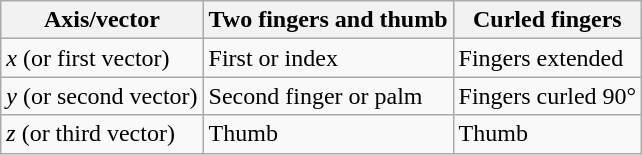<table class="wikitable floatright">
<tr>
<th>Axis/vector</th>
<th>Two fingers and thumb</th>
<th>Curled fingers</th>
</tr>
<tr>
<td><em>x</em> (or first vector)</td>
<td>First or index</td>
<td>Fingers extended</td>
</tr>
<tr>
<td><em>y</em> (or second vector)</td>
<td>Second finger or palm</td>
<td>Fingers curled 90°</td>
</tr>
<tr>
<td><em>z</em> (or third vector)</td>
<td>Thumb</td>
<td>Thumb</td>
</tr>
</table>
